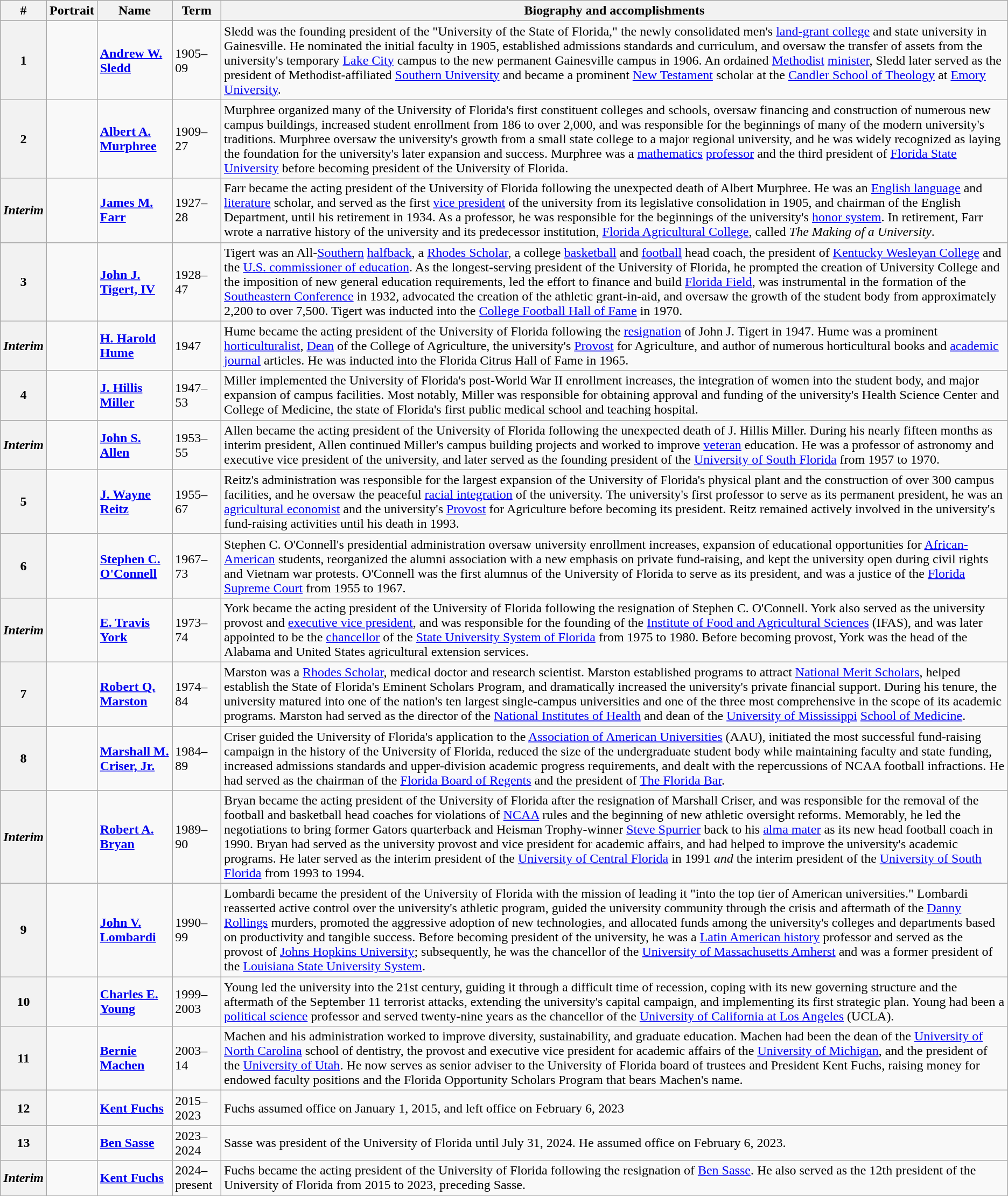<table class="wikitable">
<tr>
<th>#</th>
<th>Portrait</th>
<th>Name</th>
<th>Term</th>
<th>Biography and accomplishments</th>
</tr>
<tr>
<th>1</th>
<td></td>
<td><a href='#'><strong>Andrew W. Sledd</strong></a></td>
<td>1905–09</td>
<td>Sledd was the founding president of the "University of the State of Florida," the newly consolidated men's <a href='#'>land-grant college</a> and state university in Gainesville. He nominated the initial faculty in 1905, established admissions standards and curriculum, and oversaw the transfer of assets from the university's temporary <a href='#'>Lake City</a> campus to the new permanent Gainesville campus in 1906. An ordained <a href='#'>Methodist</a> <a href='#'>minister</a>, Sledd later served as the president of Methodist-affiliated <a href='#'>Southern University</a> and became a prominent <a href='#'>New Testament</a> scholar at the <a href='#'>Candler School of Theology</a> at <a href='#'>Emory University</a>.</td>
</tr>
<tr>
<th>2</th>
<td></td>
<td><strong><a href='#'>Albert A. Murphree</a></strong></td>
<td>1909–27</td>
<td>Murphree organized many of the University of Florida's first constituent colleges and schools, oversaw financing and construction of numerous new campus buildings, increased student enrollment from 186 to over 2,000, and was responsible for the beginnings of many of the modern university's traditions. Murphree oversaw the university's growth from a small state college to a major regional university, and he was widely recognized as laying the foundation for the university's later expansion and success. Murphree was a <a href='#'>mathematics</a> <a href='#'>professor</a> and the third president of <a href='#'>Florida State University</a> before becoming president of the University of Florida.</td>
</tr>
<tr>
<th><em>Interim</em></th>
<td></td>
<td><strong><a href='#'>James M. Farr</a></strong></td>
<td>1927–28</td>
<td>Farr became the acting president of the University of Florida following the unexpected death of Albert Murphree. He was an <a href='#'>English language</a> and <a href='#'>literature</a> scholar, and served as the first <a href='#'>vice president</a> of the university from its legislative consolidation in 1905, and chairman of the English Department, until his retirement in 1934. As a professor, he was responsible for the beginnings of the university's <a href='#'>honor system</a>. In retirement, Farr wrote a narrative history of the university and its predecessor institution, <a href='#'>Florida Agricultural College</a>, called <em>The Making of a University</em>.</td>
</tr>
<tr>
<th>3</th>
<td></td>
<td><strong><a href='#'>John J. Tigert, IV</a></strong></td>
<td>1928–47</td>
<td>Tigert was an All-<a href='#'>Southern</a> <a href='#'>halfback</a>, a <a href='#'>Rhodes Scholar</a>, a college <a href='#'>basketball</a> and <a href='#'>football</a> head coach, the president of <a href='#'>Kentucky Wesleyan College</a> and the <a href='#'>U.S. commissioner of education</a>. As the longest-serving president of the University of Florida, he prompted the creation of University College and the imposition of new general education requirements, led the effort to finance and build <a href='#'>Florida Field</a>, was instrumental in the formation of the <a href='#'>Southeastern Conference</a> in 1932, advocated the creation of the athletic grant-in-aid, and oversaw the growth of the student body from approximately 2,200 to over 7,500. Tigert was inducted into the <a href='#'>College Football Hall of Fame</a> in 1970.</td>
</tr>
<tr>
<th><em>Interim</em></th>
<td></td>
<td><strong><a href='#'>H. Harold Hume</a></strong></td>
<td>1947</td>
<td>Hume became the acting president of the University of Florida following the <a href='#'>resignation</a> of John J. Tigert in 1947. Hume was a prominent <a href='#'>horticulturalist</a>, <a href='#'>Dean</a> of the College of Agriculture, the university's <a href='#'>Provost</a> for Agriculture, and author of numerous horticultural books and <a href='#'>academic journal</a> articles. He was inducted into the Florida Citrus Hall of Fame in 1965.</td>
</tr>
<tr>
<th>4</th>
<td></td>
<td><strong><a href='#'>J. Hillis Miller</a></strong></td>
<td>1947–53</td>
<td>Miller implemented the University of Florida's post-World War II enrollment increases, the integration of women into the student body, and major expansion of campus facilities. Most notably, Miller was responsible for obtaining approval and funding of the university's Health Science Center and College of Medicine, the state of Florida's first public medical school and teaching hospital.</td>
</tr>
<tr>
<th><em>Interim</em></th>
<td></td>
<td><strong><a href='#'>John S. Allen</a></strong></td>
<td>1953–55</td>
<td>Allen became the acting president of the University of Florida following the unexpected death of J. Hillis Miller. During his nearly fifteen months as interim president, Allen continued Miller's campus building projects and worked to improve <a href='#'>veteran</a> education. He was a professor of astronomy and executive vice president of the university, and later served as the founding president of the <a href='#'>University of South Florida</a> from 1957 to 1970.</td>
</tr>
<tr>
<th>5</th>
<td></td>
<td><strong><a href='#'>J. Wayne Reitz</a></strong></td>
<td>1955–67</td>
<td>Reitz's administration was responsible for the largest expansion of the University of Florida's physical plant and the construction of over 300 campus facilities, and he oversaw the peaceful <a href='#'>racial integration</a> of the university. The university's first professor to serve as its permanent president, he was an <a href='#'>agricultural economist</a> and the university's <a href='#'>Provost</a> for Agriculture before becoming its president. Reitz remained actively involved in the university's fund-raising activities until his death in 1993.</td>
</tr>
<tr>
<th>6</th>
<td></td>
<td><strong><a href='#'>Stephen C. O'Connell</a></strong></td>
<td>1967–73</td>
<td>Stephen C. O'Connell's presidential administration oversaw university enrollment increases, expansion of educational opportunities for <a href='#'>African-American</a> students, reorganized the alumni association with a new emphasis on private fund-raising, and kept the university open during civil rights and Vietnam war protests. O'Connell was the first alumnus of the University of Florida to serve as its president, and was a justice of the <a href='#'>Florida Supreme Court</a> from 1955 to 1967.</td>
</tr>
<tr>
<th><em>Interim</em></th>
<td></td>
<td><strong><a href='#'>E. Travis York</a></strong></td>
<td>1973–74</td>
<td>York became the acting president of the University of Florida following the resignation of Stephen C. O'Connell. York also served as the university provost and <a href='#'>executive vice president</a>, and was responsible for the founding of the <a href='#'>Institute of Food and Agricultural Sciences</a> (IFAS), and was later appointed to be the <a href='#'>chancellor</a> of the <a href='#'>State University System of Florida</a> from 1975 to 1980. Before becoming provost, York was the head of the Alabama and United States agricultural extension services.</td>
</tr>
<tr>
<th>7</th>
<td></td>
<td><strong><a href='#'>Robert Q. Marston</a></strong></td>
<td>1974–84</td>
<td>Marston was a <a href='#'>Rhodes Scholar</a>, medical doctor and research scientist. Marston established programs to attract <a href='#'>National Merit Scholars</a>, helped establish the State of Florida's Eminent Scholars Program, and dramatically increased the university's private financial support. During his tenure, the university matured into one of the nation's ten largest single-campus universities and one of the three most comprehensive in the scope of its academic programs. Marston had served as the director of the <a href='#'>National Institutes of Health</a> and dean of the <a href='#'>University of Mississippi</a> <a href='#'>School of Medicine</a>.</td>
</tr>
<tr>
<th>8</th>
<td></td>
<td><strong><a href='#'>Marshall M. Criser, Jr.</a></strong></td>
<td>1984–89</td>
<td>Criser guided the University of Florida's application to the <a href='#'>Association of American Universities</a> (AAU), initiated the most successful fund-raising campaign in the history of the University of Florida, reduced the size of the undergraduate student body while maintaining faculty and state funding, increased admissions standards and upper-division academic progress requirements, and dealt with the repercussions of NCAA football infractions. He had served as the chairman of the <a href='#'>Florida Board of Regents</a> and the president of <a href='#'>The Florida Bar</a>.</td>
</tr>
<tr>
<th><em>Interim</em></th>
<td></td>
<td><strong><a href='#'>Robert A. Bryan</a></strong></td>
<td>1989–90</td>
<td>Bryan became the acting president of the University of Florida after the resignation of Marshall Criser, and was responsible for the removal of the football and basketball head coaches for violations of <a href='#'>NCAA</a> rules and the beginning of new athletic oversight reforms. Memorably, he led the negotiations to bring former Gators quarterback and Heisman Trophy-winner <a href='#'>Steve Spurrier</a> back to his <a href='#'>alma mater</a> as its new head football coach in 1990. Bryan had served as the university provost and vice president for academic affairs, and had helped to improve the university's academic programs. He later served as the interim president of the <a href='#'>University of Central Florida</a> in 1991 <em>and</em> the interim president of the <a href='#'>University of South Florida</a> from 1993 to 1994.</td>
</tr>
<tr>
<th>9</th>
<td></td>
<td><strong><a href='#'>John V. Lombardi</a></strong></td>
<td>1990–99</td>
<td>Lombardi became the president of the University of Florida with the mission of leading it "into the top tier of American universities." Lombardi reasserted active control over the university's athletic program, guided the university community through the crisis and aftermath of the <a href='#'>Danny Rollings</a> murders, promoted the aggressive adoption of new technologies, and allocated funds among the university's colleges and departments based on productivity and tangible success. Before becoming president of the university, he was a <a href='#'>Latin American history</a> professor and served as the provost of <a href='#'>Johns Hopkins University</a>; subsequently, he was the chancellor of the <a href='#'>University of Massachusetts Amherst</a> and was a former president of the <a href='#'>Louisiana State University System</a>.</td>
</tr>
<tr>
<th>10</th>
<td></td>
<td><strong><a href='#'>Charles E. Young</a></strong></td>
<td>1999–2003</td>
<td>Young led the university into the 21st century, guiding it through a difficult time of recession, coping with its new governing structure and the aftermath of the September 11 terrorist attacks, extending the university's capital campaign, and implementing its first strategic plan. Young had been a <a href='#'>political science</a> professor and served twenty-nine years as the chancellor of the <a href='#'>University of California at Los Angeles</a> (UCLA).</td>
</tr>
<tr>
<th>11</th>
<td></td>
<td><strong><a href='#'>Bernie Machen</a></strong></td>
<td>2003–14</td>
<td>Machen and his administration worked to improve diversity, sustainability, and graduate education. Machen had been the dean of the <a href='#'>University of North Carolina</a> school of dentistry, the provost and executive vice president for academic affairs of the <a href='#'>University of Michigan</a>, and the president of the <a href='#'>University of Utah</a>. He now serves as senior adviser to the University of Florida board of trustees and President Kent Fuchs, raising money for endowed faculty positions and the Florida Opportunity Scholars Program that bears Machen's name.</td>
</tr>
<tr>
<th>12</th>
<td></td>
<td><strong><a href='#'>Kent Fuchs</a></strong></td>
<td>2015–2023</td>
<td>Fuchs assumed office on January 1, 2015, and left office on February 6, 2023</td>
</tr>
<tr>
<th>13</th>
<td></td>
<td><strong><a href='#'>Ben Sasse</a></strong></td>
<td>2023–2024</td>
<td>Sasse was president of the University of Florida until July 31, 2024. He assumed office on February 6, 2023.</td>
</tr>
<tr>
<th><em>Interim</em></th>
<td></td>
<td><strong><a href='#'>Kent Fuchs</a></strong></td>
<td>2024–present</td>
<td>Fuchs became the acting president of the University of Florida following the resignation of <a href='#'>Ben Sasse</a>. He also served as the 12th president of the University of Florida from 2015 to 2023, preceding Sasse.</td>
</tr>
</table>
